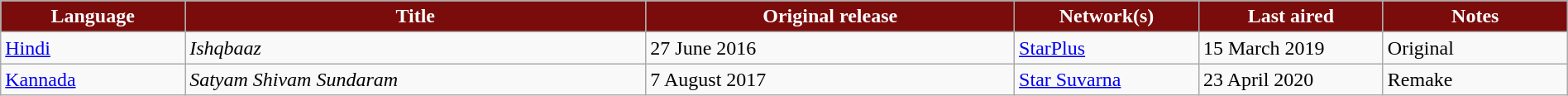<table class="wikitable sortable" style="width:100%; margin-right: 0;">
<tr style="color:white">
<th style="background:#7b0c0c; width:10%;">Language</th>
<th style="background:#7b0c0c; width:25%;">Title</th>
<th style="background:#7b0c0c; width:20%;">Original release</th>
<th style="background:#7b0c0c; width:10%;">Network(s)</th>
<th style="background:#7b0c0c; width:10%;">Last aired</th>
<th style="background:#7b0c0c; width:10%;">Notes</th>
</tr>
<tr>
<td><a href='#'>Hindi</a></td>
<td><em>Ishqbaaz</em></td>
<td>27 June 2016</td>
<td><a href='#'>StarPlus</a></td>
<td>15 March 2019</td>
<td>Original</td>
</tr>
<tr>
<td><a href='#'>Kannada</a></td>
<td><em>Satyam Shivam Sundaram</em></td>
<td>7 August 2017</td>
<td><a href='#'>Star Suvarna</a></td>
<td>23 April 2020</td>
<td>Remake</td>
</tr>
</table>
